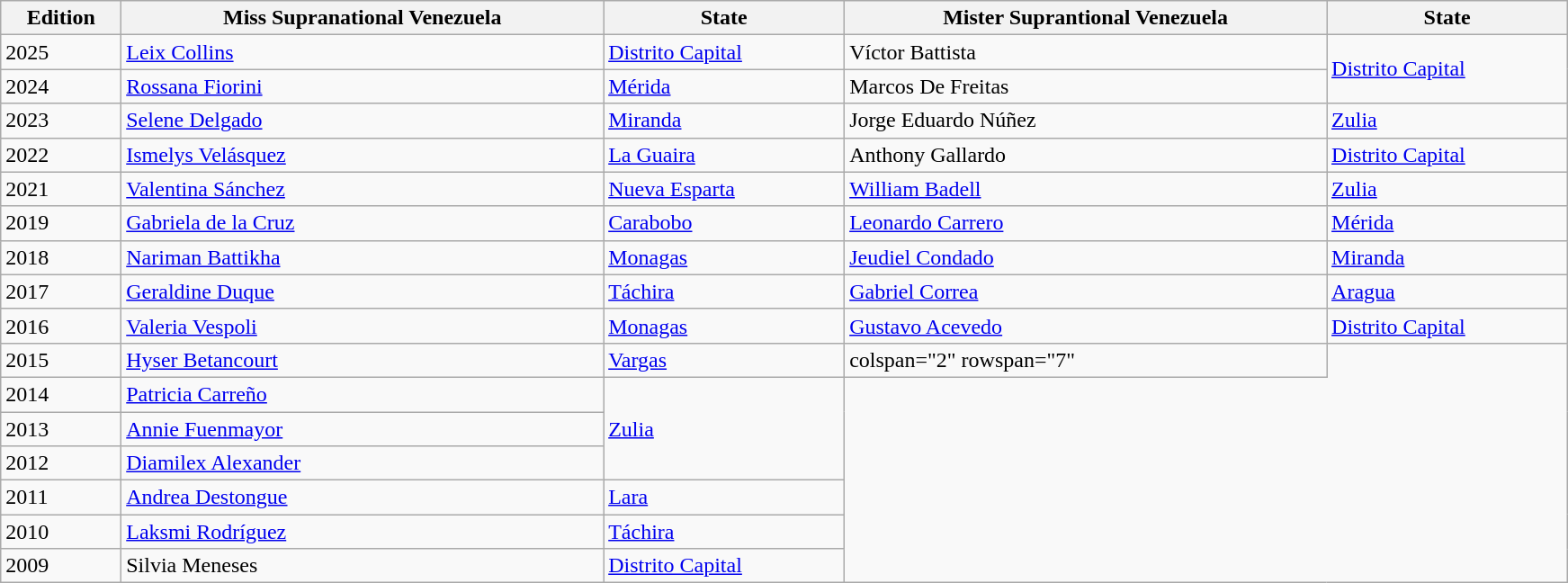<table class="wikitable" font-size: 95%;">
<tr>
<th width="5%">Edition</th>
<th width="20%">Miss Supranational Venezuela</th>
<th width="10%">State</th>
<th width="20%">Mister Suprantional Venezuela</th>
<th width="10%">State</th>
</tr>
<tr>
<td>2025</td>
<td><a href='#'>Leix Collins</a></td>
<td><a href='#'>Distrito Capital</a></td>
<td>Víctor Battista</td>
<td rowspan="2"><a href='#'>Distrito Capital</a></td>
</tr>
<tr>
<td>2024</td>
<td><a href='#'>Rossana Fiorini</a></td>
<td><a href='#'>Mérida</a></td>
<td>Marcos De Freitas</td>
</tr>
<tr>
<td>2023</td>
<td><a href='#'>Selene Delgado</a></td>
<td><a href='#'>Miranda</a></td>
<td>Jorge Eduardo Núñez</td>
<td><a href='#'>Zulia</a></td>
</tr>
<tr>
<td>2022</td>
<td><a href='#'>Ismelys Velásquez</a></td>
<td><a href='#'>La Guaira</a></td>
<td>Anthony Gallardo</td>
<td><a href='#'>Distrito Capital</a></td>
</tr>
<tr>
<td>2021</td>
<td><a href='#'>Valentina Sánchez</a></td>
<td><a href='#'>Nueva Esparta</a></td>
<td><a href='#'>William Badell</a></td>
<td><a href='#'>Zulia</a></td>
</tr>
<tr>
<td>2019</td>
<td><a href='#'>Gabriela de la Cruz</a></td>
<td><a href='#'>Carabobo</a></td>
<td><a href='#'>Leonardo Carrero</a></td>
<td><a href='#'>Mérida</a></td>
</tr>
<tr>
<td>2018</td>
<td><a href='#'>Nariman Battikha</a></td>
<td><a href='#'>Monagas</a></td>
<td><a href='#'>Jeudiel Condado</a></td>
<td><a href='#'>Miranda</a></td>
</tr>
<tr>
<td>2017</td>
<td><a href='#'>Geraldine Duque</a></td>
<td><a href='#'>Táchira</a></td>
<td><a href='#'>Gabriel Correa</a></td>
<td><a href='#'>Aragua</a></td>
</tr>
<tr>
<td>2016</td>
<td><a href='#'>Valeria Vespoli</a></td>
<td><a href='#'>Monagas</a></td>
<td><a href='#'>Gustavo Acevedo</a></td>
<td><a href='#'>Distrito Capital</a></td>
</tr>
<tr>
<td>2015</td>
<td><a href='#'>Hyser Betancourt</a></td>
<td><a href='#'>Vargas</a></td>
<td>colspan="2" rowspan="7" </td>
</tr>
<tr>
<td>2014</td>
<td><a href='#'>Patricia Carreño</a></td>
<td rowspan="3"><a href='#'>Zulia</a></td>
</tr>
<tr>
<td>2013</td>
<td><a href='#'>Annie Fuenmayor</a></td>
</tr>
<tr>
<td>2012</td>
<td><a href='#'>Diamilex Alexander</a></td>
</tr>
<tr>
<td>2011</td>
<td><a href='#'>Andrea Destongue</a></td>
<td><a href='#'>Lara</a></td>
</tr>
<tr>
<td>2010</td>
<td><a href='#'>Laksmi Rodríguez</a></td>
<td><a href='#'>Táchira</a></td>
</tr>
<tr>
<td>2009</td>
<td>Silvia Meneses</td>
<td><a href='#'>Distrito Capital</a></td>
</tr>
</table>
